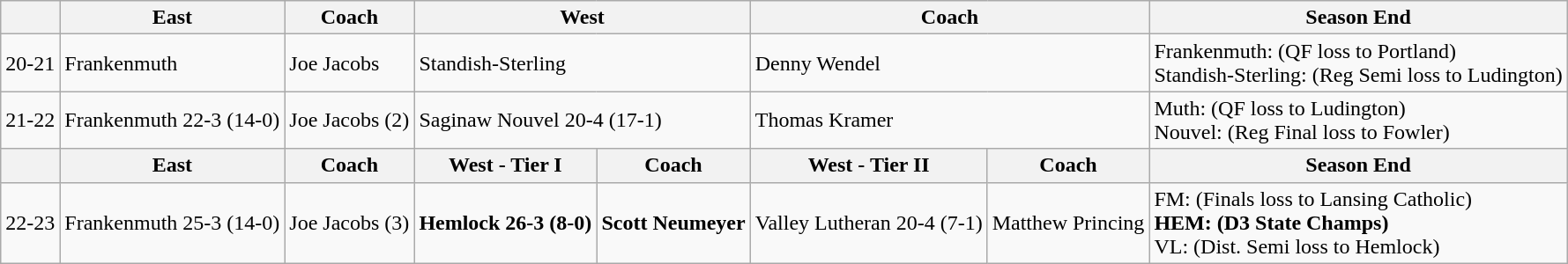<table class="wikitable mw-collapsible mw-collapsed">
<tr>
<th></th>
<th>East</th>
<th>Coach</th>
<th colspan="2">West</th>
<th colspan="2">Coach</th>
<th>Season End</th>
</tr>
<tr>
<td>20-21</td>
<td>Frankenmuth</td>
<td>Joe Jacobs</td>
<td colspan="2">Standish-Sterling</td>
<td colspan="2">Denny Wendel</td>
<td>Frankenmuth: (QF loss to Portland)<br>Standish-Sterling: (Reg Semi loss to Ludington)</td>
</tr>
<tr>
<td>21-22</td>
<td>Frankenmuth 22-3 (14-0)</td>
<td>Joe Jacobs (2)</td>
<td colspan="2">Saginaw Nouvel 20-4 (17-1)</td>
<td colspan="2">Thomas Kramer</td>
<td>Muth: (QF loss to Ludington)<br>Nouvel: (Reg Final loss to Fowler)</td>
</tr>
<tr>
<th></th>
<th>East</th>
<th>Coach</th>
<th>West - Tier I</th>
<th>Coach</th>
<th>West - Tier II</th>
<th>Coach</th>
<th>Season End</th>
</tr>
<tr>
<td>22-23</td>
<td>Frankenmuth 25-3 (14-0)</td>
<td>Joe Jacobs (3)</td>
<td><strong>Hemlock 26-3 (8-0)</strong></td>
<td><strong>Scott Neumeyer</strong></td>
<td>Valley Lutheran 20-4 (7-1)</td>
<td>Matthew Princing</td>
<td>FM: (Finals loss to Lansing Catholic)<br><strong>HEM: (D3 State Champs)</strong><br>VL: (Dist. Semi loss to Hemlock)</td>
</tr>
</table>
